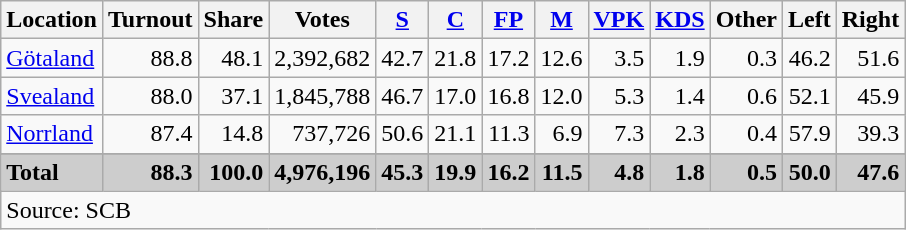<table class="wikitable sortable" style=text-align:right>
<tr>
<th>Location</th>
<th>Turnout</th>
<th>Share</th>
<th>Votes</th>
<th><a href='#'>S</a></th>
<th><a href='#'>C</a></th>
<th><a href='#'>FP</a></th>
<th><a href='#'>M</a></th>
<th><a href='#'>VPK</a></th>
<th><a href='#'>KDS</a></th>
<th>Other</th>
<th>Left</th>
<th>Right</th>
</tr>
<tr>
<td align=left><a href='#'>Götaland</a></td>
<td>88.8</td>
<td>48.1</td>
<td>2,392,682</td>
<td>42.7</td>
<td>21.8</td>
<td>17.2</td>
<td>12.6</td>
<td>3.5</td>
<td>1.9</td>
<td>0.3</td>
<td>46.2</td>
<td>51.6</td>
</tr>
<tr>
<td align=left><a href='#'>Svealand</a></td>
<td>88.0</td>
<td>37.1</td>
<td>1,845,788</td>
<td>46.7</td>
<td>17.0</td>
<td>16.8</td>
<td>12.0</td>
<td>5.3</td>
<td>1.4</td>
<td>0.6</td>
<td>52.1</td>
<td>45.9</td>
</tr>
<tr>
<td align=left><a href='#'>Norrland</a></td>
<td>87.4</td>
<td>14.8</td>
<td>737,726</td>
<td>50.6</td>
<td>21.1</td>
<td>11.3</td>
<td>6.9</td>
<td>7.3</td>
<td>2.3</td>
<td>0.4</td>
<td>57.9</td>
<td>39.3</td>
</tr>
<tr>
</tr>
<tr style="background:#CDCDCD;">
<td align=left><strong>Total</strong></td>
<td><strong>88.3</strong></td>
<td><strong>100.0</strong></td>
<td><strong>4,976,196</strong></td>
<td><strong>45.3</strong></td>
<td><strong>19.9</strong></td>
<td><strong>16.2</strong></td>
<td><strong>11.5</strong></td>
<td><strong>4.8</strong></td>
<td><strong>1.8</strong></td>
<td><strong>0.5</strong></td>
<td><strong>50.0</strong></td>
<td><strong>47.6</strong></td>
</tr>
<tr>
<td align=left colspan=13>Source: SCB </td>
</tr>
</table>
